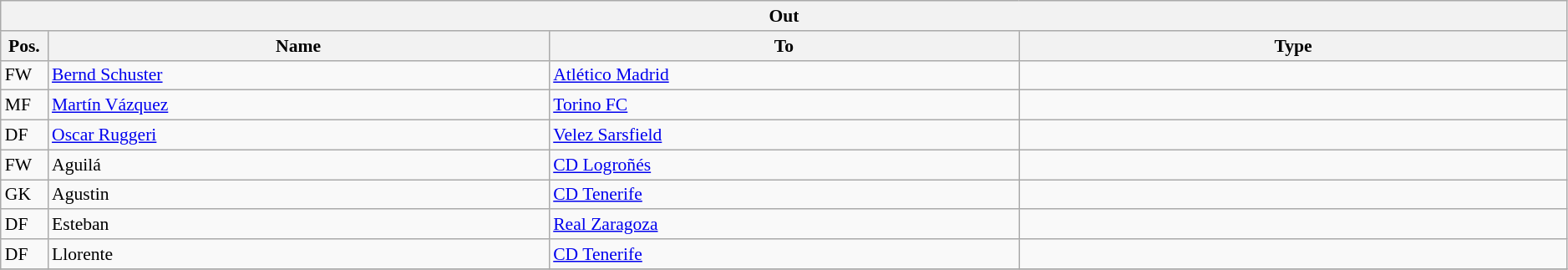<table class="wikitable" style="font-size:90%;width:99%;">
<tr>
<th colspan="4">Out</th>
</tr>
<tr>
<th width=3%>Pos.</th>
<th width=32%>Name</th>
<th width=30%>To</th>
<th width=35%>Type</th>
</tr>
<tr>
<td>FW</td>
<td><a href='#'>Bernd Schuster</a></td>
<td><a href='#'>Atlético Madrid</a></td>
<td></td>
</tr>
<tr>
<td>MF</td>
<td><a href='#'>Martín Vázquez</a></td>
<td><a href='#'>Torino FC</a></td>
<td></td>
</tr>
<tr>
<td>DF</td>
<td><a href='#'>Oscar Ruggeri</a></td>
<td><a href='#'>Velez Sarsfield</a></td>
<td></td>
</tr>
<tr>
<td>FW</td>
<td>Aguilá</td>
<td><a href='#'>CD Logroñés</a></td>
<td></td>
</tr>
<tr>
<td>GK</td>
<td>Agustin</td>
<td><a href='#'>CD Tenerife</a></td>
<td></td>
</tr>
<tr>
<td>DF</td>
<td>Esteban</td>
<td><a href='#'>Real Zaragoza</a></td>
<td></td>
</tr>
<tr>
<td>DF</td>
<td>Llorente</td>
<td><a href='#'>CD Tenerife</a></td>
<td></td>
</tr>
<tr>
</tr>
</table>
